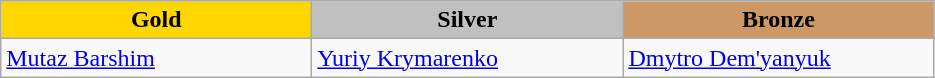<table class="wikitable" style="text-align:left">
<tr align="center">
<td width=200 bgcolor=gold><strong>Gold</strong></td>
<td width=200 bgcolor=silver><strong>Silver</strong></td>
<td width=200 bgcolor=CC9966><strong>Bronze</strong></td>
</tr>
<tr>
<td><a href='#'>Mutaz Barshim</a><br><em></em></td>
<td><a href='#'>Yuriy Krymarenko</a><br><em></em></td>
<td><a href='#'>Dmytro Dem'yanyuk</a><br><em></em></td>
</tr>
</table>
